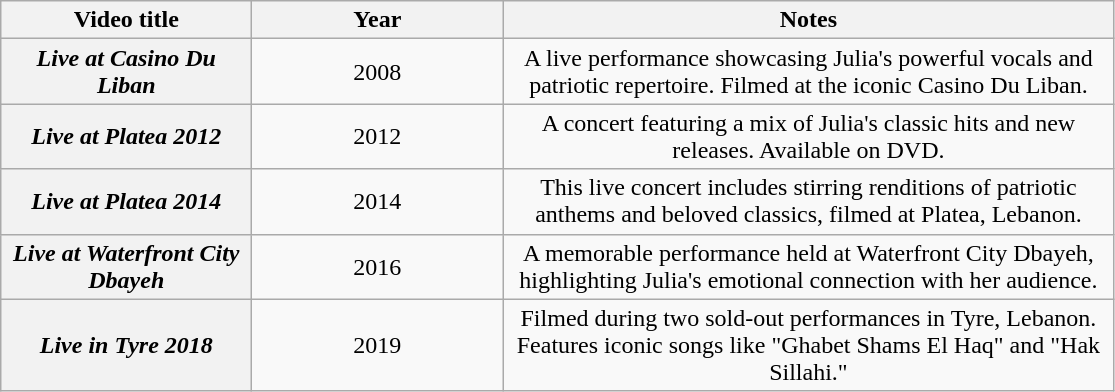<table class="wikitable plainrowheaders unsortable" style="text-align:center">
<tr>
<th scope="col" style="width:10em;">Video title</th>
<th scope="col" style="width:10em;">Year</th>
<th scope="col" style="width:25em;">Notes</th>
</tr>
<tr>
<th scope="row"><em>Live at Casino Du Liban</em></th>
<td>2008</td>
<td>A live performance showcasing Julia's powerful vocals and patriotic repertoire. Filmed at the iconic Casino Du Liban.</td>
</tr>
<tr>
<th scope="row"><em>Live at Platea 2012</em></th>
<td>2012</td>
<td>A concert featuring a mix of Julia's classic hits and new releases. Available on DVD.</td>
</tr>
<tr>
<th scope="row"><em>Live at Platea 2014</em></th>
<td>2014</td>
<td>This live concert includes stirring renditions of patriotic anthems and beloved classics, filmed at Platea, Lebanon.</td>
</tr>
<tr>
<th scope="row"><em>Live at Waterfront City Dbayeh</em></th>
<td>2016</td>
<td>A memorable performance held at Waterfront City Dbayeh, highlighting Julia's emotional connection with her audience.</td>
</tr>
<tr>
<th scope="row"><em>Live in Tyre 2018</em></th>
<td>2019</td>
<td>Filmed during two sold-out performances in Tyre, Lebanon. Features iconic songs like "Ghabet Shams El Haq" and "Hak Sillahi."</td>
</tr>
</table>
